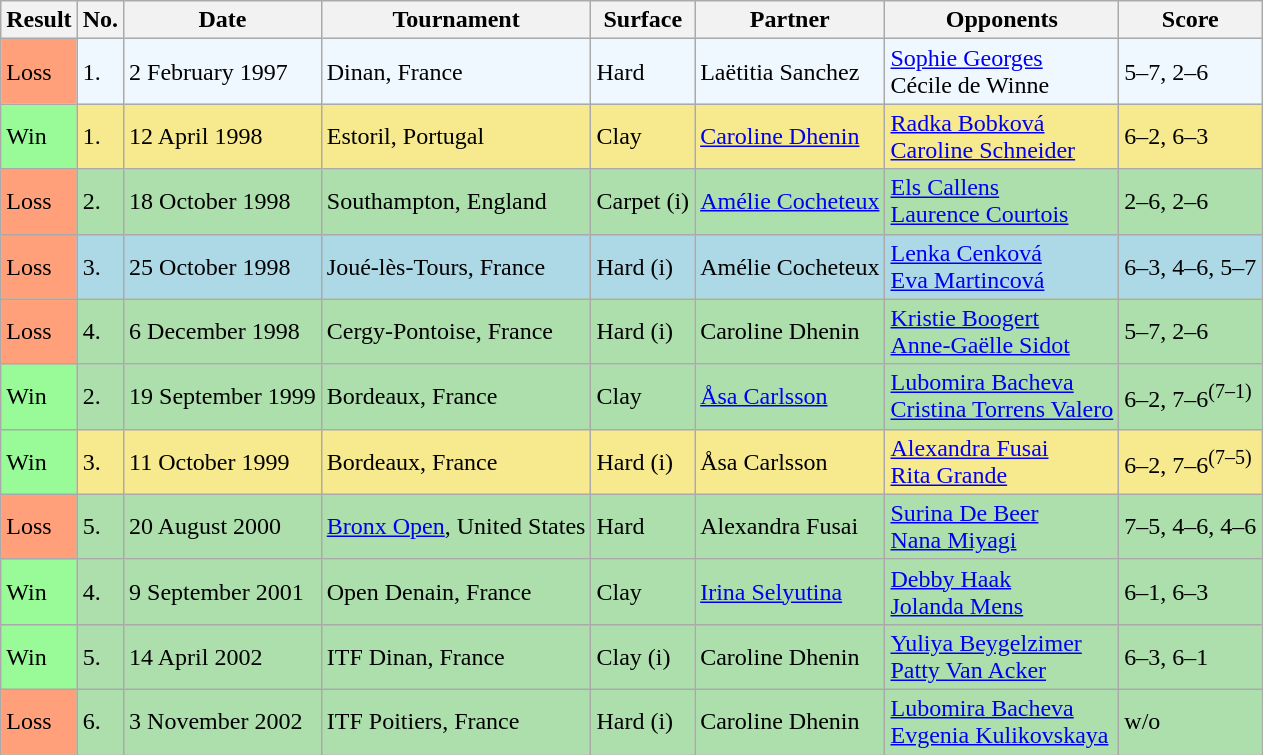<table class="sortable wikitable">
<tr>
<th>Result</th>
<th>No.</th>
<th>Date</th>
<th>Tournament</th>
<th>Surface</th>
<th>Partner</th>
<th>Opponents</th>
<th class="unsortable">Score</th>
</tr>
<tr style="background:#f0f8ff;">
<td style="background:#ffa07a;">Loss</td>
<td>1.</td>
<td>2 February 1997</td>
<td>Dinan, France</td>
<td>Hard</td>
<td> Laëtitia Sanchez</td>
<td> <a href='#'>Sophie Georges</a> <br>  Cécile de Winne</td>
<td>5–7, 2–6</td>
</tr>
<tr style="background:#f7e98e;">
<td style="background:#98fb98;">Win</td>
<td>1.</td>
<td>12 April 1998</td>
<td>Estoril, Portugal</td>
<td>Clay</td>
<td> <a href='#'>Caroline Dhenin</a></td>
<td> <a href='#'>Radka Bobková</a> <br>  <a href='#'>Caroline Schneider</a></td>
<td>6–2, 6–3</td>
</tr>
<tr style="background:#addfad;">
<td style="background:#ffa07a;">Loss</td>
<td>2.</td>
<td>18 October 1998</td>
<td>Southampton, England</td>
<td>Carpet (i)</td>
<td> <a href='#'>Amélie Cocheteux</a></td>
<td> <a href='#'>Els Callens</a>  <br>  <a href='#'>Laurence Courtois</a></td>
<td>2–6, 2–6</td>
</tr>
<tr style="background:lightblue;">
<td style="background:#ffa07a;">Loss</td>
<td>3.</td>
<td>25 October 1998</td>
<td>Joué-lès-Tours, France</td>
<td>Hard (i)</td>
<td> Amélie Cocheteux</td>
<td> <a href='#'>Lenka Cenková</a> <br>  <a href='#'>Eva Martincová</a></td>
<td>6–3, 4–6, 5–7</td>
</tr>
<tr style="background:#addfad;">
<td style="background:#ffa07a;">Loss</td>
<td>4.</td>
<td>6 December 1998</td>
<td>Cergy-Pontoise, France</td>
<td>Hard (i)</td>
<td> Caroline Dhenin</td>
<td> <a href='#'>Kristie Boogert</a> <br>  <a href='#'>Anne-Gaëlle Sidot</a></td>
<td>5–7, 2–6</td>
</tr>
<tr style="background:#addfad;">
<td style="background:#98fb98;">Win</td>
<td>2.</td>
<td>19 September 1999</td>
<td>Bordeaux, France</td>
<td>Clay</td>
<td> <a href='#'>Åsa Carlsson</a></td>
<td> <a href='#'>Lubomira Bacheva</a> <br>  <a href='#'>Cristina Torrens Valero</a></td>
<td>6–2, 7–6<sup>(7–1)</sup></td>
</tr>
<tr style="background:#f7e98e;">
<td style="background:#98fb98;">Win</td>
<td>3.</td>
<td>11 October 1999</td>
<td>Bordeaux, France</td>
<td>Hard (i)</td>
<td> Åsa Carlsson</td>
<td> <a href='#'>Alexandra Fusai</a> <br>  <a href='#'>Rita Grande</a></td>
<td>6–2, 7–6<sup>(7–5)</sup></td>
</tr>
<tr style="background:#addfad;">
<td style="background:#ffa07a;">Loss</td>
<td>5.</td>
<td>20 August 2000</td>
<td><a href='#'>Bronx Open</a>, United States</td>
<td>Hard</td>
<td> Alexandra Fusai</td>
<td> <a href='#'>Surina De Beer</a> <br>  <a href='#'>Nana Miyagi</a></td>
<td>7–5, 4–6, 4–6</td>
</tr>
<tr style="background:#addfad;">
<td style="background:#98fb98;">Win</td>
<td>4.</td>
<td>9 September 2001</td>
<td>Open Denain, France</td>
<td>Clay</td>
<td> <a href='#'>Irina Selyutina</a></td>
<td> <a href='#'>Debby Haak</a> <br>  <a href='#'>Jolanda Mens</a></td>
<td>6–1, 6–3</td>
</tr>
<tr style="background:#addfad;">
<td style="background:#98fb98;">Win</td>
<td>5.</td>
<td>14 April 2002</td>
<td>ITF Dinan, France</td>
<td>Clay (i)</td>
<td> Caroline Dhenin</td>
<td> <a href='#'>Yuliya Beygelzimer</a> <br>  <a href='#'>Patty Van Acker</a></td>
<td>6–3, 6–1</td>
</tr>
<tr style="background:#addfad;">
<td style="background:#ffa07a;">Loss</td>
<td>6.</td>
<td>3 November 2002</td>
<td>ITF Poitiers, France</td>
<td>Hard (i)</td>
<td> Caroline Dhenin</td>
<td> <a href='#'>Lubomira Bacheva</a> <br>  <a href='#'>Evgenia Kulikovskaya</a></td>
<td>w/o</td>
</tr>
</table>
